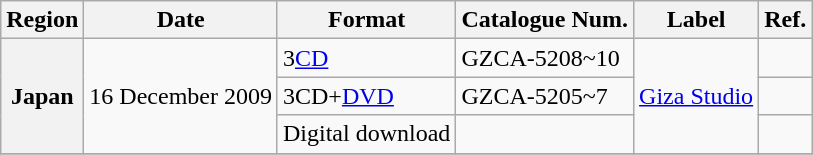<table class="wikitable sortable plainrowheaders">
<tr>
<th scope="col">Region</th>
<th scope="col">Date</th>
<th scope="col">Format</th>
<th scope="col">Catalogue Num.</th>
<th scope="col">Label</th>
<th scope="col">Ref.</th>
</tr>
<tr>
<th scope="row" rowspan="3">Japan</th>
<td rowspan="3">16 December 2009</td>
<td>3<a href='#'>CD</a></td>
<td>GZCA-5208~10</td>
<td rowspan="3"><a href='#'>Giza Studio</a></td>
<td></td>
</tr>
<tr>
<td>3CD+<a href='#'>DVD</a></td>
<td>GZCA-5205~7</td>
<td></td>
</tr>
<tr>
<td>Digital download</td>
<td></td>
<td></td>
</tr>
<tr>
</tr>
</table>
